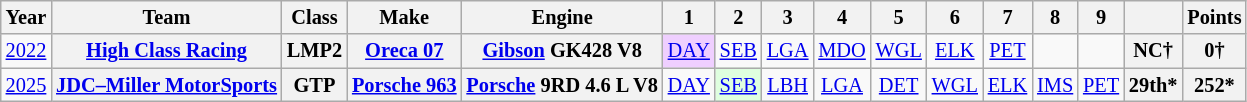<table class="wikitable" style="text-align:center; font-size:85%">
<tr>
<th>Year</th>
<th>Team</th>
<th>Class</th>
<th>Make</th>
<th>Engine</th>
<th>1</th>
<th>2</th>
<th>3</th>
<th>4</th>
<th>5</th>
<th>6</th>
<th>7</th>
<th>8</th>
<th>9</th>
<th></th>
<th>Points</th>
</tr>
<tr>
<td><a href='#'>2022</a></td>
<th nowrap><a href='#'>High Class Racing</a></th>
<th>LMP2</th>
<th nowrap><a href='#'>Oreca 07</a></th>
<th nowrap><a href='#'>Gibson</a> GK428 V8</th>
<td style="background:#EFCFFF;"><a href='#'>DAY</a><br></td>
<td><a href='#'>SEB</a></td>
<td><a href='#'>LGA</a></td>
<td><a href='#'>MDO</a></td>
<td><a href='#'>WGL</a></td>
<td><a href='#'>ELK</a></td>
<td><a href='#'>PET</a></td>
<td></td>
<td></td>
<th>NC†</th>
<th>0†</th>
</tr>
<tr>
<td><a href='#'>2025</a></td>
<th><a href='#'>JDC–Miller MotorSports</a></th>
<th>GTP</th>
<th><a href='#'>Porsche 963</a></th>
<th><a href='#'>Porsche</a> 9RD 4.6 L V8</th>
<td><a href='#'>DAY</a></td>
<td style="background:#DFFFDF;"><a href='#'>SEB</a><br></td>
<td><a href='#'>LBH</a></td>
<td><a href='#'>LGA</a></td>
<td><a href='#'>DET</a></td>
<td><a href='#'>WGL</a></td>
<td><a href='#'>ELK</a></td>
<td><a href='#'>IMS</a></td>
<td><a href='#'>PET</a></td>
<th>29th*</th>
<th>252*</th>
</tr>
</table>
